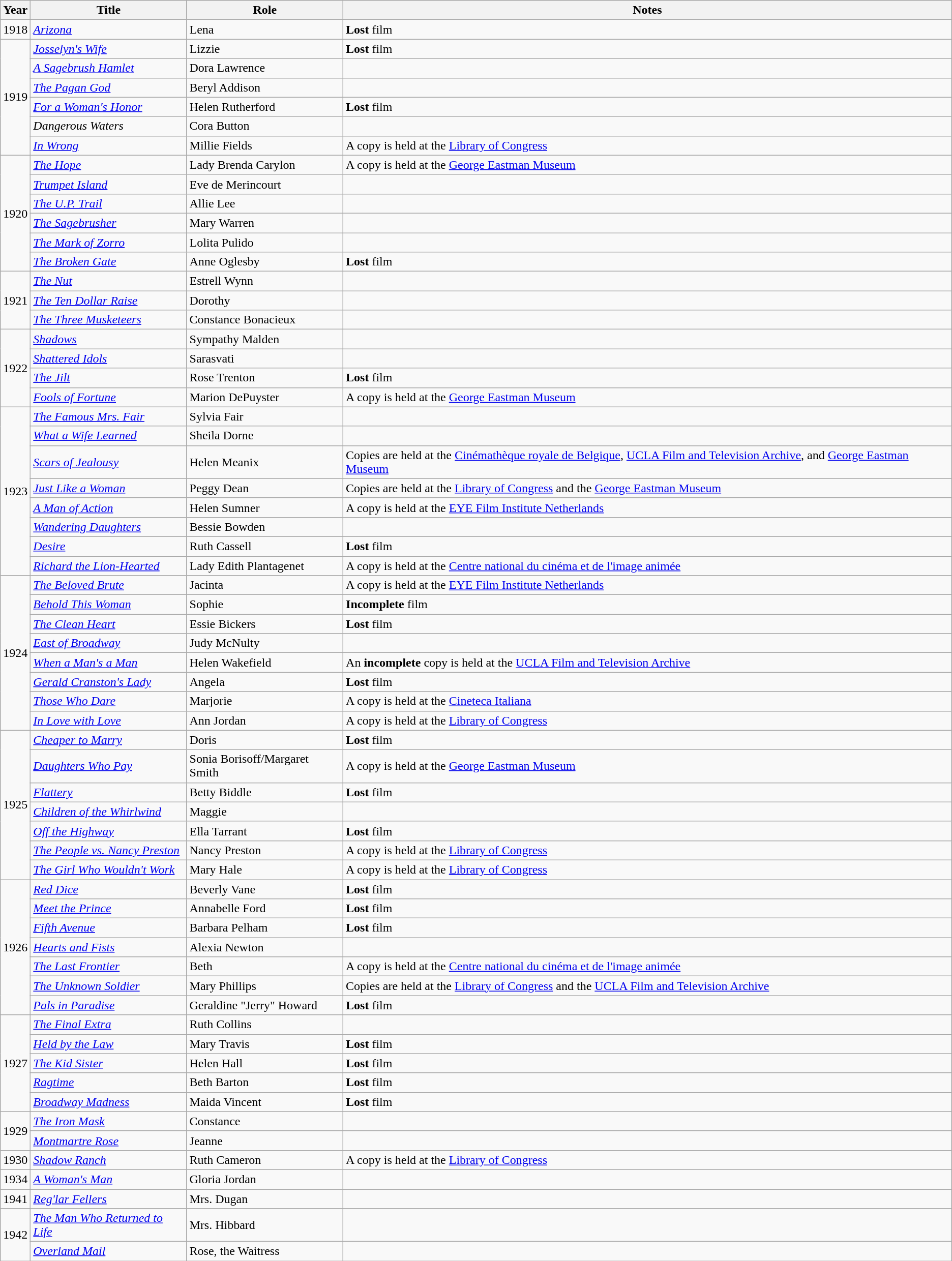<table class="wikitable">
<tr>
<th>Year</th>
<th>Title</th>
<th>Role</th>
<th>Notes</th>
</tr>
<tr>
<td>1918</td>
<td><em><a href='#'>Arizona</a></em></td>
<td>Lena</td>
<td><strong>Lost</strong> film</td>
</tr>
<tr>
<td rowspan=6>1919</td>
<td><em><a href='#'>Josselyn's Wife</a></em></td>
<td>Lizzie</td>
<td><strong>Lost</strong> film</td>
</tr>
<tr>
<td><em><a href='#'>A Sagebrush Hamlet</a></em></td>
<td>Dora Lawrence</td>
<td></td>
</tr>
<tr>
<td><em><a href='#'>The Pagan God</a></em></td>
<td>Beryl Addison</td>
<td></td>
</tr>
<tr>
<td><em><a href='#'>For a Woman's Honor</a></em></td>
<td>Helen Rutherford</td>
<td><strong>Lost</strong> film</td>
</tr>
<tr>
<td><em>Dangerous Waters</em></td>
<td>Cora Button</td>
<td></td>
</tr>
<tr>
<td><em><a href='#'>In Wrong</a></em></td>
<td>Millie Fields</td>
<td>A copy is held at the <a href='#'>Library of Congress</a></td>
</tr>
<tr>
<td rowspan=6>1920</td>
<td><em><a href='#'>The Hope</a></em></td>
<td>Lady Brenda Carylon</td>
<td>A copy is held at the <a href='#'>George Eastman Museum</a></td>
</tr>
<tr>
<td><em><a href='#'>Trumpet Island</a></em></td>
<td>Eve de Merincourt</td>
<td></td>
</tr>
<tr>
<td><em><a href='#'>The U.P. Trail</a></em></td>
<td>Allie Lee</td>
<td></td>
</tr>
<tr>
<td><em><a href='#'>The Sagebrusher</a></em></td>
<td>Mary Warren</td>
<td></td>
</tr>
<tr>
<td><em><a href='#'>The Mark of Zorro</a></em></td>
<td>Lolita Pulido</td>
<td></td>
</tr>
<tr>
<td><em><a href='#'>The Broken Gate</a></em></td>
<td>Anne Oglesby</td>
<td><strong>Lost</strong> film</td>
</tr>
<tr>
<td rowspan=3>1921</td>
<td><em><a href='#'>The Nut</a></em></td>
<td>Estrell Wynn</td>
<td></td>
</tr>
<tr>
<td><em><a href='#'>The Ten Dollar Raise</a></em></td>
<td>Dorothy</td>
<td></td>
</tr>
<tr>
<td><em><a href='#'>The Three Musketeers</a></em></td>
<td>Constance Bonacieux</td>
<td></td>
</tr>
<tr>
<td rowspan=4>1922</td>
<td><em><a href='#'>Shadows</a></em></td>
<td>Sympathy Malden</td>
<td></td>
</tr>
<tr>
<td><em><a href='#'>Shattered Idols</a></em></td>
<td>Sarasvati</td>
<td></td>
</tr>
<tr>
<td><em><a href='#'>The Jilt</a></em></td>
<td>Rose Trenton</td>
<td><strong>Lost</strong> film</td>
</tr>
<tr>
<td><em><a href='#'>Fools of Fortune</a></em></td>
<td>Marion DePuyster</td>
<td>A copy is held at the <a href='#'>George Eastman Museum</a></td>
</tr>
<tr>
<td rowspan=8>1923</td>
<td><em><a href='#'>The Famous Mrs. Fair</a></em></td>
<td>Sylvia Fair</td>
<td></td>
</tr>
<tr>
<td><em><a href='#'>What a Wife Learned</a></em></td>
<td>Sheila Dorne</td>
<td></td>
</tr>
<tr>
<td><em><a href='#'>Scars of Jealousy</a></em></td>
<td>Helen Meanix</td>
<td>Copies are held at the <a href='#'>Cinémathèque royale de Belgique</a>, <a href='#'>UCLA Film and Television Archive</a>, and <a href='#'>George Eastman Museum</a></td>
</tr>
<tr>
<td><em><a href='#'>Just Like a Woman</a></em></td>
<td>Peggy Dean</td>
<td>Copies are held at the <a href='#'>Library of Congress</a> and the <a href='#'>George Eastman Museum</a></td>
</tr>
<tr>
<td><em><a href='#'>A Man of Action</a></em></td>
<td>Helen Sumner</td>
<td>A copy is held at the <a href='#'>EYE Film Institute Netherlands</a></td>
</tr>
<tr>
<td><em><a href='#'>Wandering Daughters</a></em></td>
<td>Bessie Bowden</td>
<td></td>
</tr>
<tr>
<td><em><a href='#'>Desire</a></em></td>
<td>Ruth Cassell</td>
<td><strong>Lost</strong> film</td>
</tr>
<tr>
<td><em><a href='#'>Richard the Lion-Hearted</a></em></td>
<td>Lady Edith Plantagenet</td>
<td>A copy is held at the <a href='#'>Centre national du cinéma et de l'image animée</a></td>
</tr>
<tr>
<td rowspan=8>1924</td>
<td><em><a href='#'>The Beloved Brute</a></em></td>
<td>Jacinta</td>
<td>A copy is held at the <a href='#'>EYE Film Institute Netherlands</a></td>
</tr>
<tr>
<td><em><a href='#'>Behold This Woman</a></em></td>
<td>Sophie</td>
<td><strong>Incomplete</strong> film</td>
</tr>
<tr>
<td><em><a href='#'>The Clean Heart</a></em></td>
<td>Essie Bickers</td>
<td><strong>Lost</strong> film</td>
</tr>
<tr>
<td><em><a href='#'>East of Broadway</a></em></td>
<td>Judy McNulty</td>
<td></td>
</tr>
<tr>
<td><em><a href='#'>When a Man's a Man</a></em></td>
<td>Helen Wakefield</td>
<td>An <strong>incomplete</strong> copy is held at the <a href='#'>UCLA Film and Television Archive</a></td>
</tr>
<tr>
<td><em><a href='#'>Gerald Cranston's Lady</a></em></td>
<td>Angela</td>
<td><strong>Lost</strong> film</td>
</tr>
<tr>
<td><em><a href='#'>Those Who Dare</a></em></td>
<td>Marjorie</td>
<td>A copy is held at the <a href='#'>Cineteca Italiana</a></td>
</tr>
<tr>
<td><em><a href='#'>In Love with Love</a></em></td>
<td>Ann Jordan</td>
<td>A copy is held at the <a href='#'>Library of Congress</a></td>
</tr>
<tr>
<td rowspan=7>1925</td>
<td><em><a href='#'>Cheaper to Marry</a></em></td>
<td>Doris</td>
<td><strong>Lost</strong> film</td>
</tr>
<tr>
<td><em><a href='#'>Daughters Who Pay</a></em></td>
<td>Sonia Borisoff/Margaret Smith</td>
<td>A copy is held at the <a href='#'>George Eastman Museum</a></td>
</tr>
<tr>
<td><em><a href='#'>Flattery</a></em></td>
<td>Betty Biddle</td>
<td><strong>Lost</strong> film</td>
</tr>
<tr>
<td><em><a href='#'>Children of the Whirlwind</a></em></td>
<td>Maggie</td>
<td></td>
</tr>
<tr>
<td><em><a href='#'>Off the Highway</a></em></td>
<td>Ella Tarrant</td>
<td><strong>Lost</strong> film</td>
</tr>
<tr>
<td><em><a href='#'>The People vs. Nancy Preston</a></em></td>
<td>Nancy Preston</td>
<td>A copy is held at the <a href='#'>Library of Congress</a></td>
</tr>
<tr>
<td><em><a href='#'>The Girl Who Wouldn't Work</a></em></td>
<td>Mary Hale</td>
<td>A copy is held at the <a href='#'>Library of Congress</a></td>
</tr>
<tr>
<td rowspan=7>1926</td>
<td><em><a href='#'>Red Dice</a></em></td>
<td>Beverly Vane</td>
<td><strong>Lost</strong> film</td>
</tr>
<tr>
<td><em><a href='#'>Meet the Prince</a></em></td>
<td>Annabelle Ford</td>
<td><strong>Lost</strong> film</td>
</tr>
<tr>
<td><em><a href='#'>Fifth Avenue</a></em></td>
<td>Barbara Pelham</td>
<td><strong>Lost</strong> film</td>
</tr>
<tr>
<td><em><a href='#'>Hearts and Fists</a></em></td>
<td>Alexia Newton</td>
<td></td>
</tr>
<tr>
<td><em><a href='#'>The Last Frontier</a></em></td>
<td>Beth</td>
<td>A copy is held at the <a href='#'>Centre national du cinéma et de l'image animée</a></td>
</tr>
<tr>
<td><em><a href='#'>The Unknown Soldier</a></em></td>
<td>Mary Phillips</td>
<td>Copies are held at the <a href='#'>Library of Congress</a> and the <a href='#'>UCLA Film and Television Archive</a></td>
</tr>
<tr>
<td><em><a href='#'>Pals in Paradise</a></em></td>
<td>Geraldine "Jerry" Howard</td>
<td><strong>Lost</strong> film</td>
</tr>
<tr>
<td rowspan=5>1927</td>
<td><em><a href='#'>The Final Extra</a></em></td>
<td>Ruth Collins</td>
<td></td>
</tr>
<tr>
<td><em><a href='#'>Held by the Law</a></em></td>
<td>Mary Travis</td>
<td><strong>Lost</strong> film</td>
</tr>
<tr>
<td><em><a href='#'>The Kid Sister</a></em></td>
<td>Helen Hall</td>
<td><strong>Lost</strong> film</td>
</tr>
<tr>
<td><em><a href='#'>Ragtime</a></em></td>
<td>Beth Barton</td>
<td><strong>Lost</strong> film</td>
</tr>
<tr>
<td><em><a href='#'>Broadway Madness</a></em></td>
<td>Maida Vincent</td>
<td><strong>Lost</strong> film</td>
</tr>
<tr>
<td rowspan=2>1929</td>
<td><em><a href='#'>The Iron Mask</a></em></td>
<td>Constance</td>
<td></td>
</tr>
<tr>
<td><em><a href='#'>Montmartre Rose</a></em></td>
<td>Jeanne</td>
<td></td>
</tr>
<tr>
<td>1930</td>
<td><em><a href='#'>Shadow Ranch</a></em></td>
<td>Ruth Cameron</td>
<td>A copy is held at the <a href='#'>Library of Congress</a></td>
</tr>
<tr>
<td>1934</td>
<td><em><a href='#'>A Woman's Man</a></em></td>
<td>Gloria Jordan</td>
<td></td>
</tr>
<tr>
<td>1941</td>
<td><em><a href='#'>Reg'lar Fellers</a></em></td>
<td>Mrs. Dugan</td>
<td></td>
</tr>
<tr>
<td rowspan=2>1942</td>
<td><em><a href='#'>The Man Who Returned to Life</a></em></td>
<td>Mrs. Hibbard</td>
<td></td>
</tr>
<tr>
<td><em><a href='#'>Overland Mail</a></em></td>
<td>Rose, the Waitress</td>
<td></td>
</tr>
</table>
